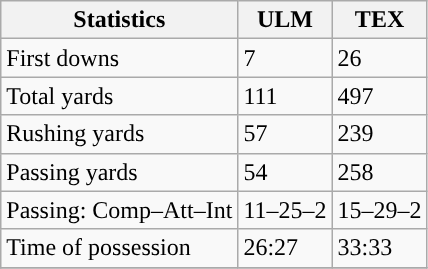<table class="wikitable" style="float: left;">
<tr>
<th>Statistics</th>
<th>ULM</th>
<th>TEX</th>
</tr>
<tr>
<td>First downs</td>
<td>7</td>
<td>26</td>
</tr>
<tr>
<td>Total yards</td>
<td>111</td>
<td>497</td>
</tr>
<tr>
<td>Rushing yards</td>
<td>57</td>
<td>239</td>
</tr>
<tr>
<td>Passing yards</td>
<td>54</td>
<td>258</td>
</tr>
<tr>
<td>Passing: Comp–Att–Int</td>
<td>11–25–2</td>
<td>15–29–2</td>
</tr>
<tr>
<td>Time of possession</td>
<td>26:27</td>
<td>33:33</td>
</tr>
<tr>
</tr>
</table>
